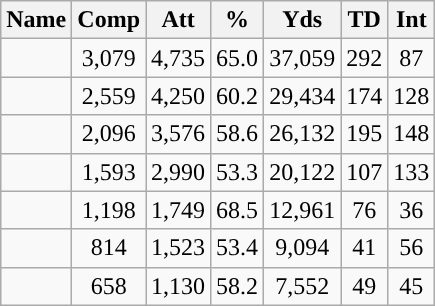<table class="wikitable sortable" style="text-align:center">
<tr>
<th scope="col">Name</th>
<th scope="col">Comp</th>
<th scope="col">Att</th>
<th scope="col">%</th>
<th scope="col">Yds</th>
<th scope="col">TD</th>
<th scope="col">Int</th>
</tr>
<tr>
<td></td>
<td>3,079</td>
<td>4,735</td>
<td>65.0</td>
<td>37,059</td>
<td>292</td>
<td>87</td>
</tr>
<tr>
<td></td>
<td>2,559</td>
<td>4,250</td>
<td>60.2</td>
<td>29,434</td>
<td>174</td>
<td>128</td>
</tr>
<tr>
<td></td>
<td>2,096</td>
<td>3,576</td>
<td>58.6</td>
<td>26,132</td>
<td>195</td>
<td>148</td>
</tr>
<tr>
<td></td>
<td>1,593</td>
<td>2,990</td>
<td>53.3</td>
<td>20,122</td>
<td>107</td>
<td>133</td>
</tr>
<tr>
<td></td>
<td>1,198</td>
<td>1,749</td>
<td>68.5</td>
<td>12,961</td>
<td>76</td>
<td>36</td>
</tr>
<tr>
<td></td>
<td>814</td>
<td>1,523</td>
<td>53.4</td>
<td>9,094</td>
<td>41</td>
<td>56</td>
</tr>
<tr>
<td></td>
<td>658</td>
<td>1,130</td>
<td>58.2</td>
<td>7,552</td>
<td>49</td>
<td>45</td>
</tr>
</table>
